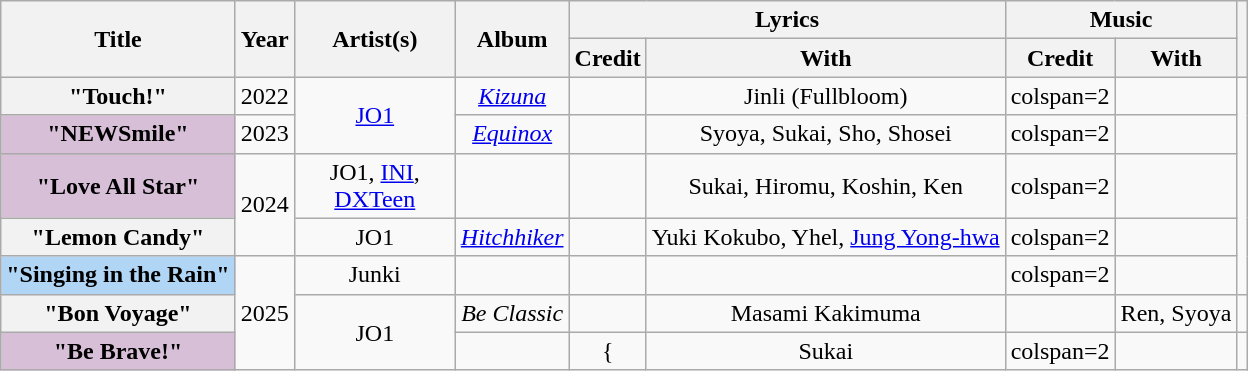<table class="wikitable sortable plainrowheaders" style="text-align:center">
<tr>
<th scope="col" rowspan=2>Title</th>
<th scope="col" rowspan=2>Year</th>
<th scope="col" rowspan=2 width=100>Artist(s)</th>
<th scope="col" rowspan=2>Album</th>
<th scope="col" colspan=2>Lyrics</th>
<th scope="col" colspan=2>Music</th>
<th scope="col" rowspan=2 class="unsortable"></th>
</tr>
<tr>
<th scope="col">Credit</th>
<th scope="col" class="unsortable">With</th>
<th scope="col">Credit</th>
<th scope="col" class="unsortable">With</th>
</tr>
<tr>
<th scope="row">"Touch!"</th>
<td>2022</td>
<td rowspan="2"><a href='#'>JO1</a></td>
<td><em><a href='#'>Kizuna</a></em></td>
<td></td>
<td>Jinli (Fullbloom)</td>
<td>colspan=2 </td>
<td></td>
</tr>
<tr>
<th scope="row" style="background-color:#D8BFD8">"NEWSmile" </th>
<td>2023</td>
<td><em><a href='#'>Equinox</a></em></td>
<td></td>
<td>Syoya, Sukai, Sho, Shosei</td>
<td>colspan=2 </td>
<td></td>
</tr>
<tr>
<th scope="row" style="background-color:#D8BFD8">"Love All Star" </th>
<td rowspan=2>2024</td>
<td>JO1, <a href='#'>INI</a>, <a href='#'>DXTeen</a></td>
<td></td>
<td></td>
<td>Sukai, Hiromu, Koshin, Ken</td>
<td>colspan=2 </td>
<td></td>
</tr>
<tr>
<th scope="row">"Lemon Candy"</th>
<td>JO1</td>
<td><a href='#'><em>Hitchhiker</em></a></td>
<td></td>
<td>Yuki Kokubo, Yhel, <a href='#'>Jung Yong-hwa</a></td>
<td>colspan=2 </td>
<td></td>
</tr>
<tr>
<th scope="row" style="background-color:#b1d6f5">"Singing in the Rain" </th>
<td rowspan=3>2025</td>
<td>Junki</td>
<td></td>
<td></td>
<td></td>
<td>colspan=2 </td>
<td></td>
</tr>
<tr>
<th scope="row">"Bon Voyage"</th>
<td rowspan=2>JO1</td>
<td><em>Be Classic</em></td>
<td></td>
<td>Masami Kakimuma</td>
<td></td>
<td>Ren, Syoya</td>
<td></td>
</tr>
<tr>
<th scope="row" style="background-color:#D8BFD8">"Be Brave!" </th>
<td></td>
<td>{</td>
<td>Sukai</td>
<td>colspan=2 </td>
<td></td>
</tr>
</table>
